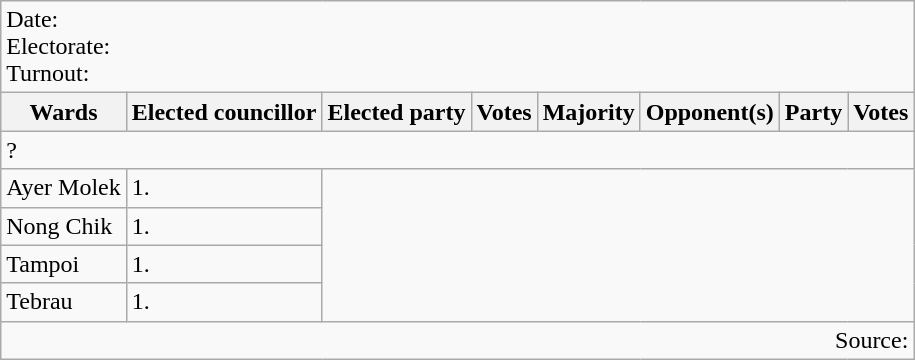<table class=wikitable>
<tr>
<td colspan=8>Date: <br>Electorate: <br>Turnout:</td>
</tr>
<tr>
<th>Wards</th>
<th>Elected councillor</th>
<th>Elected party</th>
<th>Votes</th>
<th>Majority</th>
<th>Opponent(s)</th>
<th>Party</th>
<th>Votes</th>
</tr>
<tr>
<td colspan=8>?</td>
</tr>
<tr>
<td>Ayer Molek</td>
<td>1.</td>
</tr>
<tr>
<td>Nong Chik</td>
<td>1.</td>
</tr>
<tr>
<td>Tampoi</td>
<td>1.</td>
</tr>
<tr>
<td>Tebrau</td>
<td>1.</td>
</tr>
<tr>
<td colspan=8 align=right>Source:</td>
</tr>
</table>
